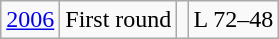<table class="wikitable" style="text-align:center">
<tr>
<td><a href='#'>2006</a></td>
<td>First round</td>
<td></td>
<td>L 72–48</td>
</tr>
</table>
